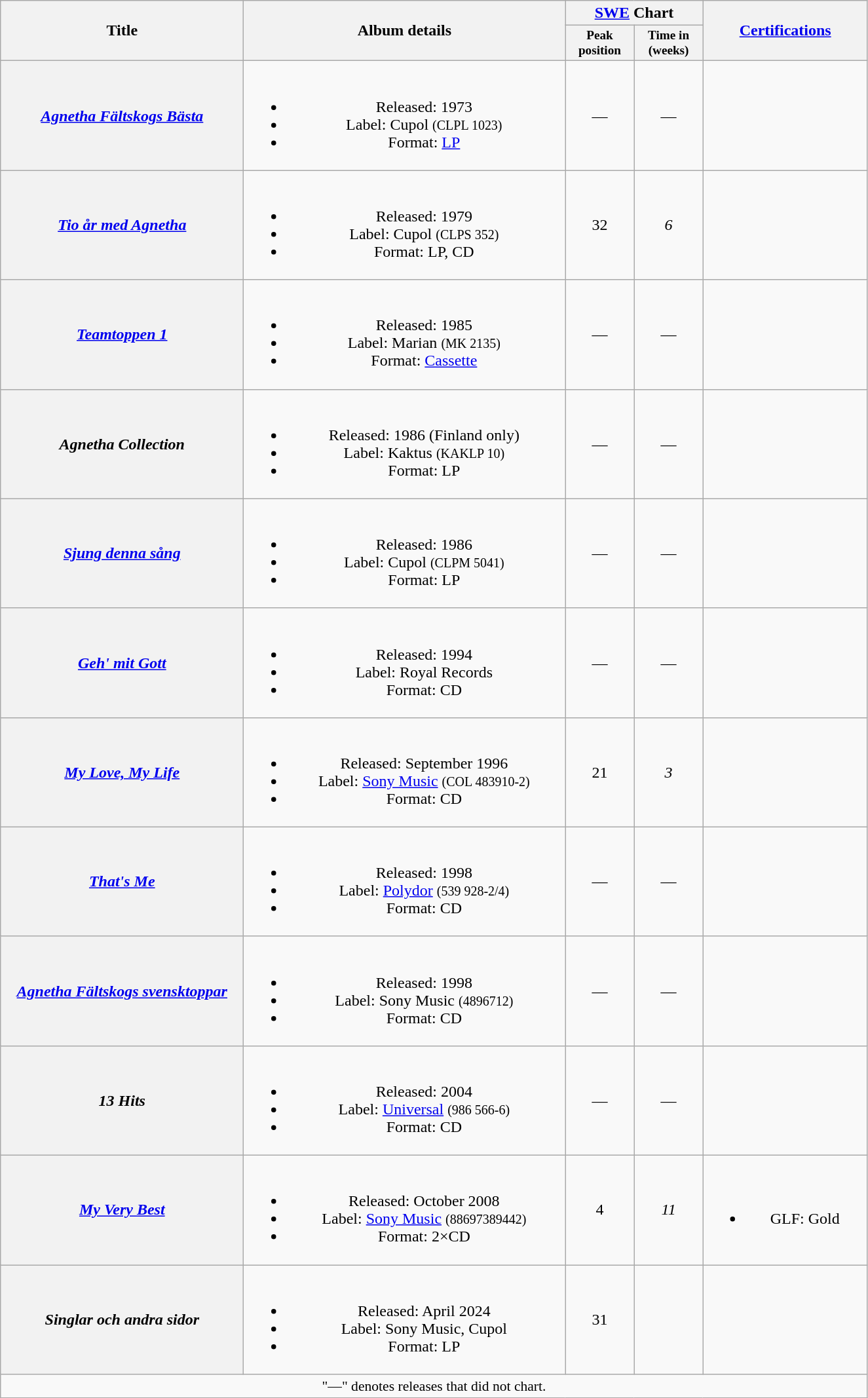<table class="wikitable plainrowheaders" style="text-align:center;" border="1">
<tr>
<th scope="col" rowspan="2" style="width:15em;">Title</th>
<th scope="col" rowspan="2" style="width:20em;">Album details</th>
<th scope="col" colspan="2"><a href='#'>SWE</a> Chart</th>
<th scope="col" rowspan="2" style="width:10em;"><a href='#'>Certifications</a></th>
</tr>
<tr>
<th scope="col" style="width:5em;font-size:80%;">Peak position</th>
<th scope="col" style="width:5em;font-size:80%;">Time in<br>(weeks)</th>
</tr>
<tr>
<th scope="row"><em><a href='#'>Agnetha Fältskogs Bästa</a></em></th>
<td><br><ul><li>Released: 1973</li><li>Label: Cupol <small>(CLPL 1023)</small></li><li>Format: <a href='#'>LP</a></li></ul></td>
<td>—</td>
<td>—</td>
<td></td>
</tr>
<tr>
<th scope="row"><em><a href='#'>Tio år med Agnetha</a></em></th>
<td><br><ul><li>Released: 1979</li><li>Label: Cupol <small>(CLPS 352)</small></li><li>Format: LP, CD</li></ul></td>
<td>32</td>
<td><em>6</em></td>
<td></td>
</tr>
<tr>
<th scope="row"><em><a href='#'>Teamtoppen 1</a></em></th>
<td><br><ul><li>Released: 1985</li><li>Label: Marian <small>(MK 2135)</small></li><li>Format: <a href='#'>Cassette</a></li></ul></td>
<td>—</td>
<td>—</td>
<td></td>
</tr>
<tr>
<th scope="row"><em>Agnetha Collection</em></th>
<td><br><ul><li>Released: 1986 (Finland only)</li><li>Label: Kaktus <small>(KAKLP 10)</small></li><li>Format: LP</li></ul></td>
<td>—</td>
<td>—</td>
<td></td>
</tr>
<tr>
<th scope="row"><em><a href='#'>Sjung denna sång</a></em></th>
<td><br><ul><li>Released: 1986</li><li>Label: Cupol <small>(CLPM 5041)</small></li><li>Format: LP</li></ul></td>
<td>—</td>
<td>—</td>
<td></td>
</tr>
<tr>
<th scope="row"><em><a href='#'>Geh' mit Gott</a></em></th>
<td><br><ul><li>Released: 1994</li><li>Label: Royal Records</li><li>Format: CD</li></ul></td>
<td>—</td>
<td>—</td>
<td></td>
</tr>
<tr>
<th scope="row"><em><a href='#'>My Love, My Life</a></em></th>
<td><br><ul><li>Released: September 1996</li><li>Label: <a href='#'>Sony Music</a> <small>(COL 483910-2)</small></li><li>Format: CD</li></ul></td>
<td>21</td>
<td><em>3</em></td>
<td></td>
</tr>
<tr>
<th scope="row"><em><a href='#'>That's Me</a></em></th>
<td><br><ul><li>Released: 1998</li><li>Label: <a href='#'>Polydor</a> <small>(539 928-2/4)</small></li><li>Format: CD</li></ul></td>
<td>—</td>
<td>—</td>
<td></td>
</tr>
<tr>
<th scope="row"><em><a href='#'>Agnetha Fältskogs svensktoppar</a></em></th>
<td><br><ul><li>Released: 1998</li><li>Label: Sony Music <small>(4896712)</small></li><li>Format: CD</li></ul></td>
<td>—</td>
<td>—</td>
<td></td>
</tr>
<tr>
<th scope="row"><em>13 Hits</em></th>
<td><br><ul><li>Released: 2004</li><li>Label: <a href='#'>Universal</a> <small>(986 566-6)</small></li><li>Format: CD</li></ul></td>
<td>—</td>
<td>—</td>
<td></td>
</tr>
<tr>
<th scope="row"><em><a href='#'>My Very Best</a></em></th>
<td><br><ul><li>Released: October 2008</li><li>Label: <a href='#'>Sony Music</a> <small>(88697389442)</small></li><li>Format: 2×CD</li></ul></td>
<td>4</td>
<td><em>11</em></td>
<td><br><ul><li>GLF: Gold</li></ul></td>
</tr>
<tr>
<th scope="row"><em>Singlar och andra sidor</em></th>
<td><br><ul><li>Released: April 2024</li><li>Label: Sony Music, Cupol</li><li>Format: LP</li></ul></td>
<td>31<br></td>
<td></td>
<td></td>
</tr>
<tr>
<td colspan="5" style="font-size:90%">"—" denotes releases that did not chart.</td>
</tr>
</table>
